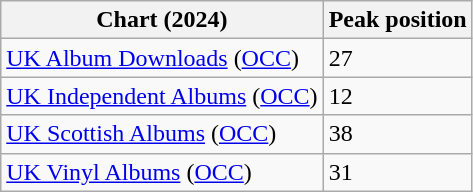<table class="wikitable">
<tr>
<th>Chart (2024)</th>
<th>Peak position</th>
</tr>
<tr>
<td><a href='#'>UK Album Downloads</a> (<a href='#'>OCC</a>)</td>
<td>27</td>
</tr>
<tr>
<td><a href='#'>UK Independent Albums</a> (<a href='#'>OCC</a>)</td>
<td>12</td>
</tr>
<tr>
<td><a href='#'>UK Scottish Albums</a> (<a href='#'>OCC</a>)</td>
<td>38</td>
</tr>
<tr>
<td><a href='#'>UK Vinyl Albums</a> (<a href='#'>OCC</a>)</td>
<td>31</td>
</tr>
</table>
